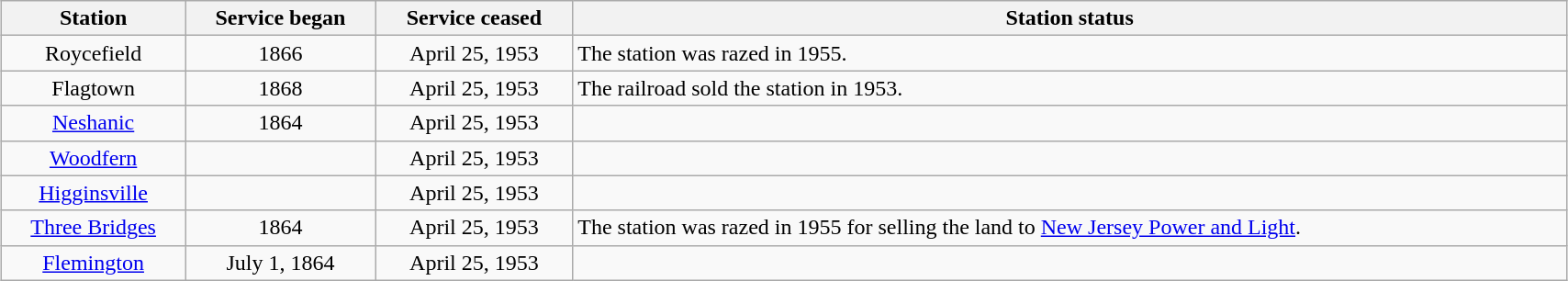<table class="wikitable sortable" style="width: 90%; margin: 1em auto 1em auto;">
<tr>
<th>Station</th>
<th>Service began</th>
<th>Service ceased</th>
<th>Station status</th>
</tr>
<tr valign="top">
<td align="center">Roycefield</td>
<td align="center">1866</td>
<td align="center">April 25, 1953</td>
<td>The station was razed in 1955.</td>
</tr>
<tr valign="top">
<td align="center">Flagtown</td>
<td align="center">1868</td>
<td align="center">April 25, 1953</td>
<td>The railroad sold the station in 1953.</td>
</tr>
<tr valign="top">
<td align="center"><a href='#'>Neshanic</a></td>
<td align="center">1864</td>
<td align="center">April 25, 1953</td>
<td></td>
</tr>
<tr valign="top">
<td align="center"><a href='#'>Woodfern</a></td>
<td></td>
<td align="center">April 25, 1953</td>
<td></td>
</tr>
<tr valign="top">
<td align="center"><a href='#'>Higginsville</a></td>
<td></td>
<td align="center">April 25, 1953</td>
<td></td>
</tr>
<tr valign="top">
<td align="center"><a href='#'>Three Bridges</a></td>
<td align="center">1864</td>
<td align="center">April 25, 1953</td>
<td>The station was razed in 1955 for selling the land to <a href='#'>New Jersey Power and Light</a>.</td>
</tr>
<tr valign="top">
<td align="center"><a href='#'>Flemington</a></td>
<td align="center">July 1, 1864</td>
<td align="center">April 25, 1953</td>
<td></td>
</tr>
</table>
